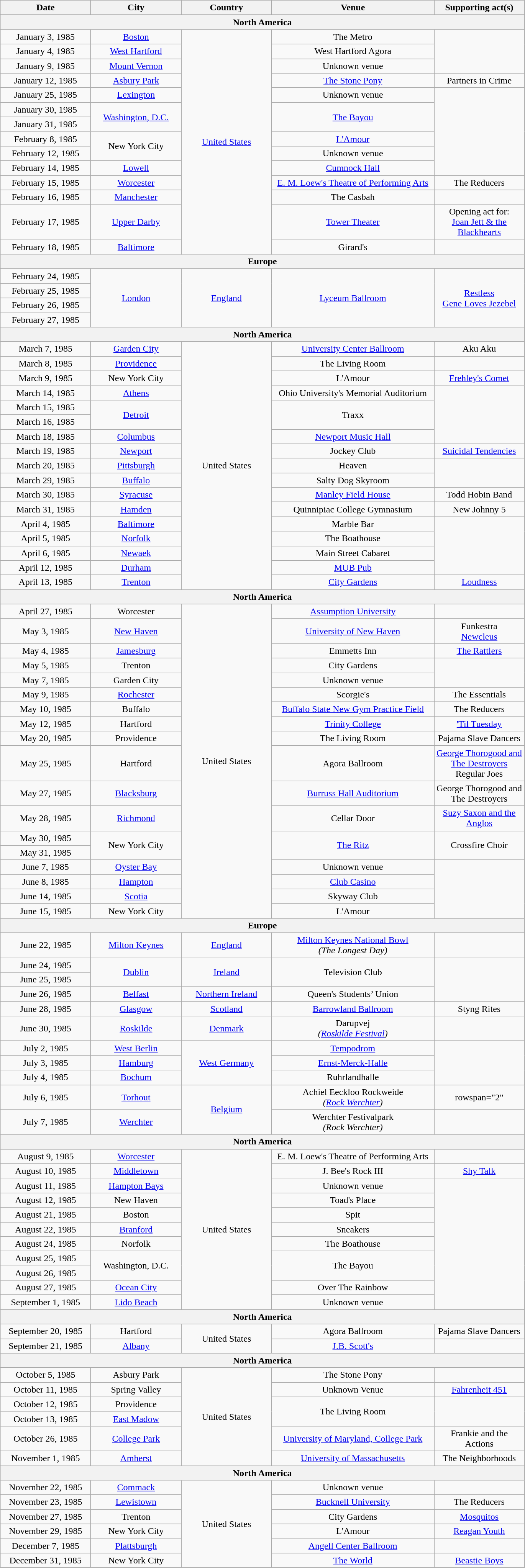<table class="wikitable" style="text-align:center;">
<tr>
<th width="150">Date</th>
<th width="150">City</th>
<th width="150">Country</th>
<th width="275">Venue</th>
<th width="150">Supporting act(s)</th>
</tr>
<tr>
<th colspan="5">North America</th>
</tr>
<tr>
<td>January 3, 1985</td>
<td><a href='#'>Boston</a></td>
<td rowspan="14"><a href='#'>United States</a></td>
<td>The Metro</td>
<td rowspan="3"></td>
</tr>
<tr>
<td>January 4, 1985</td>
<td><a href='#'>West Hartford</a></td>
<td>West Hartford Agora</td>
</tr>
<tr>
<td>January 9, 1985</td>
<td><a href='#'>Mount Vernon</a></td>
<td>Unknown venue</td>
</tr>
<tr>
<td>January 12, 1985</td>
<td><a href='#'>Asbury Park</a></td>
<td><a href='#'>The Stone Pony</a></td>
<td>Partners in Crime</td>
</tr>
<tr>
<td>January 25, 1985</td>
<td><a href='#'>Lexington</a></td>
<td>Unknown venue</td>
<td rowspan="6"></td>
</tr>
<tr>
<td>January 30, 1985</td>
<td rowspan="2"><a href='#'>Washington, D.C.</a></td>
<td rowspan="2"><a href='#'>The Bayou</a></td>
</tr>
<tr>
<td>January 31, 1985</td>
</tr>
<tr>
<td>February 8, 1985</td>
<td rowspan="2">New York City</td>
<td><a href='#'>L'Amour</a></td>
</tr>
<tr>
<td>February 12, 1985</td>
<td>Unknown venue</td>
</tr>
<tr>
<td>February 14, 1985</td>
<td><a href='#'>Lowell</a></td>
<td><a href='#'>Cumnock Hall</a></td>
</tr>
<tr>
<td>February 15, 1985</td>
<td><a href='#'>Worcester</a></td>
<td><a href='#'>E. M. Loew's Theatre of Performing Arts</a></td>
<td>The Reducers</td>
</tr>
<tr>
<td>February 16, 1985</td>
<td><a href='#'>Manchester</a></td>
<td>The Casbah</td>
<td></td>
</tr>
<tr>
<td>February 17, 1985</td>
<td><a href='#'>Upper Darby</a></td>
<td><a href='#'>Tower Theater</a></td>
<td>Opening act for:<br><a href='#'>Joan Jett & the Blackhearts</a></td>
</tr>
<tr>
<td>February 18, 1985</td>
<td><a href='#'>Baltimore</a></td>
<td>Girard's</td>
<td></td>
</tr>
<tr>
<th colspan="5">Europe</th>
</tr>
<tr>
<td>February 24, 1985</td>
<td rowspan="4"><a href='#'>London</a></td>
<td rowspan="4"><a href='#'>England</a></td>
<td rowspan="4"><a href='#'>Lyceum Ballroom</a></td>
<td rowspan="4"><a href='#'>Restless</a><br><a href='#'>Gene Loves Jezebel</a></td>
</tr>
<tr>
<td>February 25, 1985</td>
</tr>
<tr>
<td>February 26, 1985</td>
</tr>
<tr>
<td>February 27, 1985</td>
</tr>
<tr>
<th colspan="5">North America</th>
</tr>
<tr>
<td>March 7, 1985</td>
<td><a href='#'>Garden City</a></td>
<td rowspan="17">United States</td>
<td><a href='#'>University Center Ballroom</a></td>
<td>Aku Aku</td>
</tr>
<tr>
<td>March 8, 1985</td>
<td><a href='#'>Providence</a></td>
<td>The Living Room</td>
<td></td>
</tr>
<tr>
<td>March 9, 1985</td>
<td>New York City</td>
<td>L'Amour</td>
<td><a href='#'>Frehley's Comet</a></td>
</tr>
<tr>
<td>March 14, 1985</td>
<td><a href='#'>Athens</a></td>
<td>Ohio University's Memorial Auditorium</td>
<td rowspan="4"></td>
</tr>
<tr>
<td>March 15, 1985</td>
<td rowspan="2"><a href='#'>Detroit</a></td>
<td rowspan="2">Traxx</td>
</tr>
<tr>
<td>March 16, 1985</td>
</tr>
<tr>
<td>March 18, 1985</td>
<td><a href='#'>Columbus</a></td>
<td><a href='#'>Newport Music Hall</a></td>
</tr>
<tr>
<td>March 19, 1985</td>
<td><a href='#'>Newport</a></td>
<td>Jockey Club</td>
<td><a href='#'>Suicidal Tendencies</a></td>
</tr>
<tr>
<td>March 20, 1985</td>
<td><a href='#'>Pittsburgh</a></td>
<td>Heaven</td>
<td rowspan="2"></td>
</tr>
<tr>
<td>March 29, 1985</td>
<td><a href='#'>Buffalo</a></td>
<td>Salty Dog Skyroom</td>
</tr>
<tr>
<td>March 30, 1985</td>
<td><a href='#'>Syracuse</a></td>
<td><a href='#'>Manley Field House</a></td>
<td>Todd Hobin Band</td>
</tr>
<tr>
<td>March 31, 1985</td>
<td><a href='#'>Hamden</a></td>
<td>Quinnipiac College Gymnasium</td>
<td>New Johnny 5</td>
</tr>
<tr>
<td>April 4, 1985</td>
<td><a href='#'>Baltimore</a></td>
<td>Marble Bar</td>
<td rowspan="4"></td>
</tr>
<tr>
<td>April 5, 1985</td>
<td><a href='#'>Norfolk</a></td>
<td>The Boathouse</td>
</tr>
<tr>
<td>April 6, 1985</td>
<td><a href='#'>Newaek</a></td>
<td>Main Street Cabaret</td>
</tr>
<tr>
<td>April 12, 1985</td>
<td><a href='#'>Durham</a></td>
<td><a href='#'>MUB Pub</a></td>
</tr>
<tr>
<td>April 13, 1985</td>
<td><a href='#'>Trenton</a></td>
<td><a href='#'>City Gardens</a></td>
<td><a href='#'>Loudness</a></td>
</tr>
<tr>
<th colspan="5">North America</th>
</tr>
<tr>
<td>April 27, 1985</td>
<td>Worcester</td>
<td rowspan="18">United States</td>
<td><a href='#'>Assumption University</a></td>
<td></td>
</tr>
<tr>
<td>May 3, 1985</td>
<td><a href='#'>New Haven</a></td>
<td><a href='#'>University of New Haven</a></td>
<td>Funkestra<br><a href='#'>Newcleus</a></td>
</tr>
<tr>
<td>May 4, 1985</td>
<td><a href='#'>Jamesburg</a></td>
<td>Emmetts Inn</td>
<td><a href='#'>The Rattlers</a></td>
</tr>
<tr>
<td>May 5, 1985</td>
<td>Trenton</td>
<td>City Gardens</td>
<td rowspan="2"></td>
</tr>
<tr>
<td>May 7, 1985</td>
<td>Garden City</td>
<td>Unknown venue</td>
</tr>
<tr>
<td>May 9, 1985</td>
<td><a href='#'>Rochester</a></td>
<td>Scorgie's</td>
<td>The Essentials</td>
</tr>
<tr>
<td>May 10, 1985</td>
<td>Buffalo</td>
<td><a href='#'>Buffalo State New Gym Practice Field</a></td>
<td>The Reducers</td>
</tr>
<tr>
<td>May 12, 1985</td>
<td>Hartford</td>
<td><a href='#'>Trinity College</a></td>
<td><a href='#'>'Til Tuesday</a></td>
</tr>
<tr>
<td>May 20, 1985</td>
<td>Providence</td>
<td>The Living Room</td>
<td>Pajama Slave Dancers</td>
</tr>
<tr>
<td>May 25, 1985</td>
<td>Hartford</td>
<td>Agora Ballroom</td>
<td><a href='#'>George Thorogood and The Destroyers</a><br>Regular Joes</td>
</tr>
<tr>
<td>May 27, 1985</td>
<td><a href='#'>Blacksburg</a></td>
<td><a href='#'>Burruss Hall Auditorium</a></td>
<td>George Thorogood and The Destroyers</td>
</tr>
<tr>
<td>May 28, 1985</td>
<td><a href='#'>Richmond</a></td>
<td>Cellar Door</td>
<td><a href='#'>Suzy Saxon and the Anglos</a></td>
</tr>
<tr>
<td>May 30, 1985</td>
<td rowspan="2">New York City</td>
<td rowspan="2"><a href='#'>The Ritz</a></td>
<td rowspan="2">Crossfire Choir</td>
</tr>
<tr>
<td>May 31, 1985</td>
</tr>
<tr>
<td>June 7, 1985</td>
<td><a href='#'>Oyster Bay</a></td>
<td>Unknown venue</td>
<td rowspan="4"></td>
</tr>
<tr>
<td>June 8, 1985</td>
<td><a href='#'>Hampton</a></td>
<td><a href='#'>Club Casino</a></td>
</tr>
<tr>
<td>June 14, 1985</td>
<td><a href='#'>Scotia</a></td>
<td>Skyway Club</td>
</tr>
<tr>
<td>June 15, 1985</td>
<td>New York City</td>
<td>L'Amour</td>
</tr>
<tr>
<th colspan="5">Europe</th>
</tr>
<tr>
<td>June 22, 1985</td>
<td><a href='#'>Milton Keynes</a></td>
<td><a href='#'>England</a></td>
<td><a href='#'>Milton Keynes National Bowl</a><br><em>(The Longest Day)</em></td>
<td></td>
</tr>
<tr>
<td>June 24, 1985</td>
<td rowspan="2"><a href='#'>Dublin</a></td>
<td rowspan="2"><a href='#'>Ireland</a></td>
<td rowspan="2">Television Club</td>
<td rowspan="3"></td>
</tr>
<tr>
<td>June 25, 1985</td>
</tr>
<tr>
<td>June 26, 1985</td>
<td><a href='#'>Belfast</a></td>
<td><a href='#'>Northern Ireland</a></td>
<td>Queen's Students’ Union</td>
</tr>
<tr>
<td>June 28, 1985</td>
<td><a href='#'>Glasgow</a></td>
<td><a href='#'>Scotland</a></td>
<td><a href='#'>Barrowland Ballroom</a></td>
<td>Styng Rites</td>
</tr>
<tr>
<td>June 30, 1985</td>
<td><a href='#'>Roskilde</a></td>
<td><a href='#'>Denmark</a></td>
<td>Darupvej<br><em>(<a href='#'>Roskilde Festival</a>)</em></td>
<td></td>
</tr>
<tr>
<td>July 2, 1985</td>
<td><a href='#'>West Berlin</a></td>
<td rowspan="3"><a href='#'>West Germany</a></td>
<td><a href='#'>Tempodrom</a></td>
<td rowspan="3"></td>
</tr>
<tr>
<td>July 3, 1985</td>
<td><a href='#'>Hamburg</a></td>
<td><a href='#'>Ernst-Merck-Halle</a></td>
</tr>
<tr>
<td>July 4, 1985</td>
<td><a href='#'>Bochum</a></td>
<td>Ruhrlandhalle</td>
</tr>
<tr>
<td>July 6, 1985</td>
<td><a href='#'>Torhout</a></td>
<td rowspan="2"><a href='#'>Belgium</a></td>
<td>Achiel Eeckloo Rockweide<br><em>(<a href='#'>Rock Werchter</a>)</em></td>
<td>rowspan="2" </td>
</tr>
<tr>
<td>July 7, 1985</td>
<td><a href='#'>Werchter</a></td>
<td>Werchter Festivalpark<br><em>(Rock Werchter)</em></td>
</tr>
<tr>
<th colspan="5">North America</th>
</tr>
<tr>
<td>August 9, 1985</td>
<td><a href='#'>Worcester</a></td>
<td rowspan="11">United States</td>
<td>E. M. Loew's Theatre of Performing Arts</td>
<td></td>
</tr>
<tr>
<td>August 10, 1985</td>
<td><a href='#'>Middletown</a></td>
<td>J. Bee's Rock III</td>
<td><a href='#'>Shy Talk</a></td>
</tr>
<tr>
<td>August 11, 1985</td>
<td><a href='#'>Hampton Bays</a></td>
<td>Unknown venue</td>
<td rowspan="9"></td>
</tr>
<tr>
<td>August 12, 1985</td>
<td>New Haven</td>
<td>Toad's Place</td>
</tr>
<tr>
<td>August 21, 1985</td>
<td>Boston</td>
<td>Spit</td>
</tr>
<tr>
<td>August 22, 1985</td>
<td><a href='#'>Branford</a></td>
<td>Sneakers</td>
</tr>
<tr>
<td>August 24, 1985</td>
<td>Norfolk</td>
<td>The Boathouse</td>
</tr>
<tr>
<td>August 25, 1985</td>
<td rowspan="2">Washington, D.C.</td>
<td rowspan="2">The Bayou</td>
</tr>
<tr>
<td>August 26, 1985</td>
</tr>
<tr>
<td>August 27, 1985</td>
<td><a href='#'>Ocean City</a></td>
<td>Over The Rainbow</td>
</tr>
<tr>
<td>September 1, 1985</td>
<td><a href='#'>Lido Beach</a></td>
<td>Unknown venue</td>
</tr>
<tr>
<th colspan="5">North America</th>
</tr>
<tr>
<td>September 20, 1985</td>
<td>Hartford</td>
<td rowspan="2">United States</td>
<td>Agora Ballroom</td>
<td>Pajama Slave Dancers</td>
</tr>
<tr>
<td>September 21, 1985</td>
<td><a href='#'>Albany</a></td>
<td><a href='#'>J.B. Scott's</a></td>
<td></td>
</tr>
<tr>
<th colspan="5">North America</th>
</tr>
<tr>
<td>October 5, 1985</td>
<td>Asbury Park</td>
<td rowspan="6">United States</td>
<td>The Stone Pony</td>
<td></td>
</tr>
<tr>
<td>October 11, 1985</td>
<td>Spring Valley</td>
<td>Unknown Venue</td>
<td><a href='#'>Fahrenheit 451</a></td>
</tr>
<tr>
<td>October 12, 1985</td>
<td>Providence</td>
<td rowspan="2">The Living Room</td>
<td rowspan="2"></td>
</tr>
<tr>
<td>October 13, 1985</td>
<td><a href='#'>East Madow</a></td>
</tr>
<tr>
<td>October 26, 1985</td>
<td><a href='#'>College Park</a></td>
<td><a href='#'>University of Maryland, College Park</a></td>
<td>Frankie and the Actions</td>
</tr>
<tr>
<td>November 1, 1985</td>
<td><a href='#'>Amherst</a></td>
<td><a href='#'>University of Massachusetts</a></td>
<td>The Neighborhoods</td>
</tr>
<tr>
<th colspan="5">North America</th>
</tr>
<tr>
<td>November 22, 1985</td>
<td><a href='#'>Commack</a></td>
<td rowspan="6">United States</td>
<td>Unknown venue</td>
<td></td>
</tr>
<tr>
<td>November 23, 1985</td>
<td><a href='#'>Lewistown</a></td>
<td><a href='#'>Bucknell University</a></td>
<td>The Reducers</td>
</tr>
<tr>
<td>November 27, 1985</td>
<td>Trenton</td>
<td>City Gardens</td>
<td><a href='#'>Mosquitos</a></td>
</tr>
<tr>
<td>November 29, 1985</td>
<td>New York City</td>
<td>L'Amour</td>
<td><a href='#'>Reagan Youth</a></td>
</tr>
<tr>
<td>December 7, 1985</td>
<td><a href='#'>Plattsburgh</a></td>
<td><a href='#'>Angell Center Ballroom</a></td>
<td></td>
</tr>
<tr>
<td>December 31, 1985</td>
<td>New York City</td>
<td><a href='#'>The World</a></td>
<td><a href='#'>Beastie Boys</a></td>
</tr>
</table>
